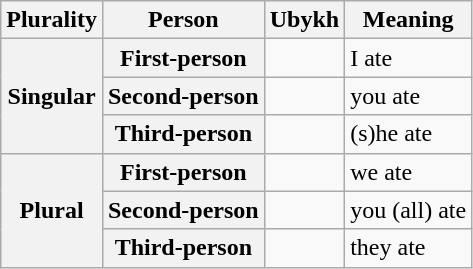<table class="wikitable">
<tr>
<th>Plurality</th>
<th>Person</th>
<th>Ubykh</th>
<th>Meaning</th>
</tr>
<tr>
<th rowspan="3">Singular</th>
<th>First-person</th>
<td></td>
<td>I ate</td>
</tr>
<tr>
<th>Second-person</th>
<td></td>
<td>you ate</td>
</tr>
<tr>
<th>Third-person</th>
<td></td>
<td>(s)he ate</td>
</tr>
<tr>
<th rowspan="3">Plural</th>
<th>First-person</th>
<td></td>
<td>we ate</td>
</tr>
<tr>
<th>Second-person</th>
<td></td>
<td>you (all) ate</td>
</tr>
<tr>
<th>Third-person</th>
<td></td>
<td>they ate</td>
</tr>
</table>
